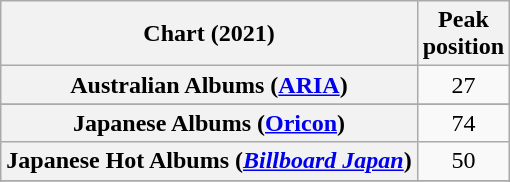<table class="wikitable sortable plainrowheaders" style="text-align:center">
<tr>
<th scope="col">Chart (2021)</th>
<th scope="col">Peak<br>position</th>
</tr>
<tr>
<th scope="row">Australian Albums (<a href='#'>ARIA</a>)</th>
<td>27</td>
</tr>
<tr>
</tr>
<tr>
<th scope="row">Japanese Albums (<a href='#'>Oricon</a>)</th>
<td>74</td>
</tr>
<tr>
<th scope="row">Japanese Hot Albums (<em><a href='#'>Billboard Japan</a></em>)</th>
<td>50</td>
</tr>
<tr>
</tr>
<tr>
</tr>
<tr>
</tr>
<tr>
</tr>
</table>
